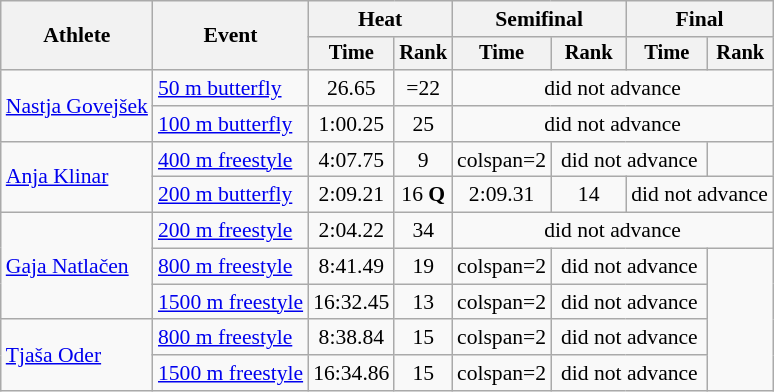<table class=wikitable style="font-size:90%">
<tr>
<th rowspan="2">Athlete</th>
<th rowspan="2">Event</th>
<th colspan="2">Heat</th>
<th colspan="2">Semifinal</th>
<th colspan="2">Final</th>
</tr>
<tr style="font-size:95%">
<th>Time</th>
<th>Rank</th>
<th>Time</th>
<th>Rank</th>
<th>Time</th>
<th>Rank</th>
</tr>
<tr align=center>
<td align=left rowspan=2><a href='#'>Nastja Govejšek</a></td>
<td align=left><a href='#'>50 m butterfly</a></td>
<td>26.65</td>
<td>=22</td>
<td colspan=4>did not advance</td>
</tr>
<tr align=center>
<td align=left><a href='#'>100 m butterfly</a></td>
<td>1:00.25</td>
<td>25</td>
<td colspan=4>did not advance</td>
</tr>
<tr align=center>
<td align=left rowspan=2><a href='#'>Anja Klinar</a></td>
<td align=left><a href='#'>400 m freestyle</a></td>
<td>4:07.75</td>
<td>9</td>
<td>colspan=2 </td>
<td colspan=2>did not advance</td>
</tr>
<tr align=center>
<td align=left><a href='#'>200 m butterfly</a></td>
<td>2:09.21</td>
<td>16 <strong>Q</strong></td>
<td>2:09.31</td>
<td>14</td>
<td colspan=2>did not advance</td>
</tr>
<tr align=center>
<td align=left rowspan=3><a href='#'>Gaja Natlačen</a></td>
<td align=left><a href='#'>200 m freestyle</a></td>
<td>2:04.22</td>
<td>34</td>
<td colspan=4>did not advance</td>
</tr>
<tr align=center>
<td align=left><a href='#'>800 m freestyle</a></td>
<td>8:41.49</td>
<td>19</td>
<td>colspan=2 </td>
<td colspan=2>did not advance</td>
</tr>
<tr align=center>
<td align=left><a href='#'>1500 m freestyle</a></td>
<td>16:32.45</td>
<td>13</td>
<td>colspan=2 </td>
<td colspan=2>did not advance</td>
</tr>
<tr align=center>
<td align=left rowspan=2><a href='#'>Tjaša Oder</a></td>
<td align=left><a href='#'>800 m freestyle</a></td>
<td>8:38.84</td>
<td>15</td>
<td>colspan=2 </td>
<td colspan=2>did not advance</td>
</tr>
<tr align=center>
<td align=left><a href='#'>1500 m freestyle</a></td>
<td>16:34.86</td>
<td>15</td>
<td>colspan=2 </td>
<td colspan=2>did not advance</td>
</tr>
</table>
